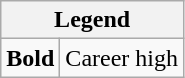<table class="wikitable mw-collapsible mw-collapsed">
<tr>
<th colspan="2">Legend</th>
</tr>
<tr>
<td><strong>Bold</strong></td>
<td>Career high</td>
</tr>
</table>
